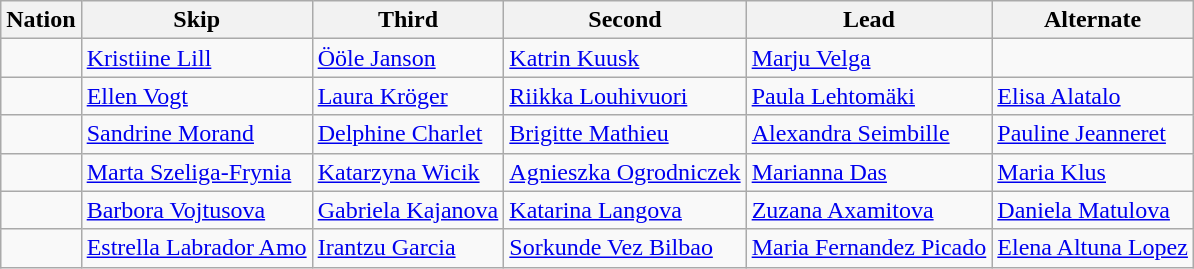<table class="wikitable">
<tr>
<th>Nation</th>
<th>Skip</th>
<th>Third</th>
<th>Second</th>
<th>Lead</th>
<th>Alternate</th>
</tr>
<tr>
<td></td>
<td><a href='#'>Kristiine Lill</a></td>
<td><a href='#'>Ööle Janson</a></td>
<td><a href='#'>Katrin Kuusk</a></td>
<td><a href='#'>Marju Velga</a></td>
<td></td>
</tr>
<tr>
<td></td>
<td><a href='#'>Ellen Vogt</a></td>
<td><a href='#'>Laura Kröger</a></td>
<td><a href='#'>Riikka Louhivuori</a></td>
<td><a href='#'>Paula Lehtomäki</a></td>
<td><a href='#'>Elisa Alatalo</a></td>
</tr>
<tr>
<td></td>
<td><a href='#'>Sandrine Morand</a></td>
<td><a href='#'>Delphine Charlet</a></td>
<td><a href='#'>Brigitte Mathieu</a></td>
<td><a href='#'>Alexandra Seimbille</a></td>
<td><a href='#'>Pauline Jeanneret</a></td>
</tr>
<tr>
<td></td>
<td><a href='#'>Marta Szeliga-Frynia</a></td>
<td><a href='#'>Katarzyna Wicik</a></td>
<td><a href='#'>Agnieszka Ogrodniczek</a></td>
<td><a href='#'>Marianna Das</a></td>
<td><a href='#'>Maria Klus</a></td>
</tr>
<tr>
<td></td>
<td><a href='#'>Barbora Vojtusova</a></td>
<td><a href='#'>Gabriela Kajanova</a></td>
<td><a href='#'>Katarina Langova</a></td>
<td><a href='#'>Zuzana Axamitova</a></td>
<td><a href='#'>Daniela Matulova</a></td>
</tr>
<tr>
<td></td>
<td><a href='#'>Estrella Labrador Amo</a></td>
<td><a href='#'>Irantzu Garcia</a></td>
<td><a href='#'>Sorkunde Vez Bilbao</a></td>
<td><a href='#'>Maria Fernandez Picado</a></td>
<td><a href='#'>Elena Altuna Lopez</a></td>
</tr>
</table>
